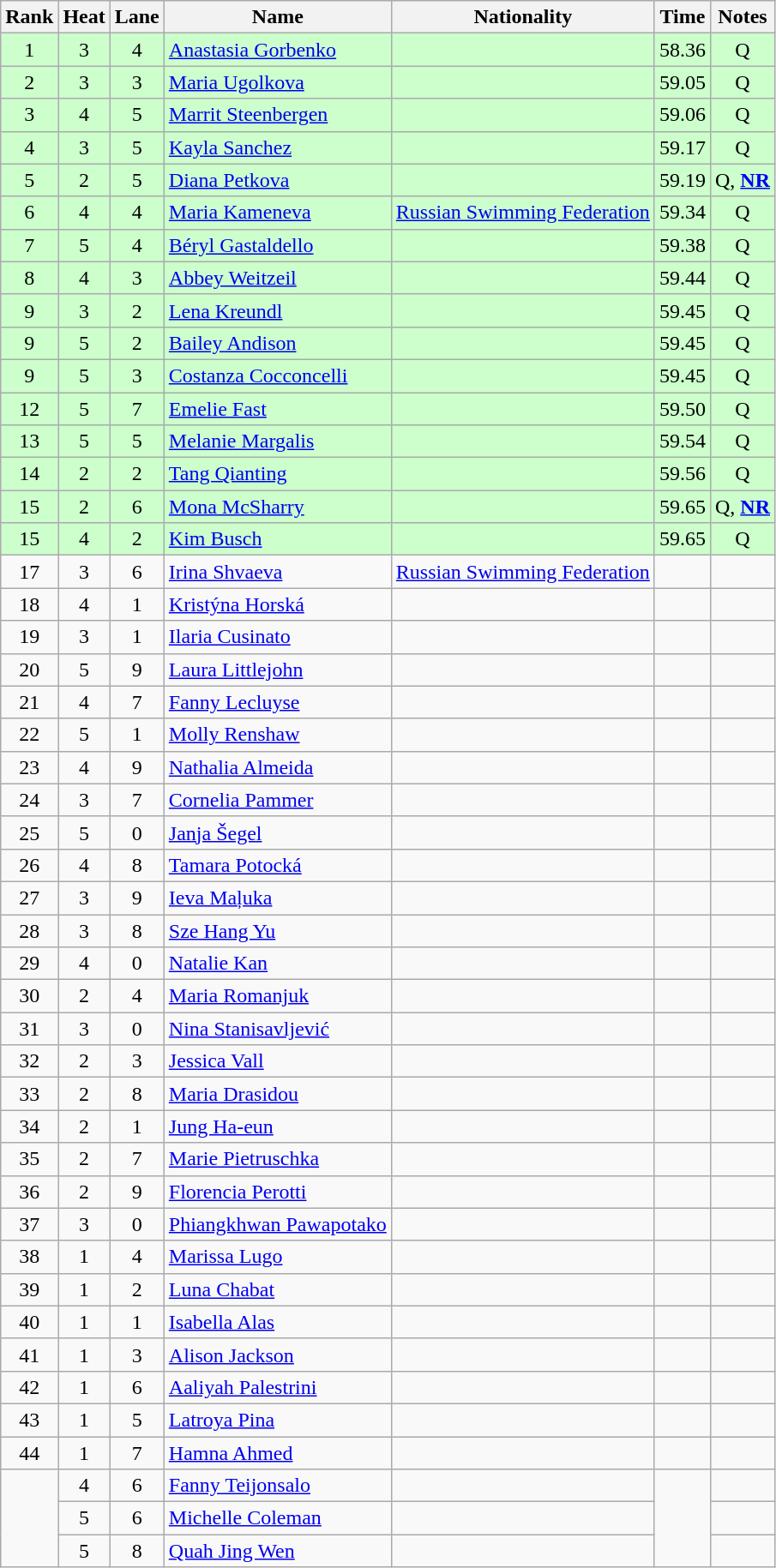<table class="wikitable sortable" style="text-align:center">
<tr>
<th>Rank</th>
<th>Heat</th>
<th>Lane</th>
<th>Name</th>
<th>Nationality</th>
<th>Time</th>
<th>Notes</th>
</tr>
<tr bgcolor=ccffcc>
<td>1</td>
<td>3</td>
<td>4</td>
<td align=left><a href='#'>Anastasia Gorbenko</a></td>
<td align=left></td>
<td>58.36</td>
<td>Q</td>
</tr>
<tr bgcolor=ccffcc>
<td>2</td>
<td>3</td>
<td>3</td>
<td align=left><a href='#'>Maria Ugolkova</a></td>
<td align=left></td>
<td>59.05</td>
<td>Q</td>
</tr>
<tr bgcolor=ccffcc>
<td>3</td>
<td>4</td>
<td>5</td>
<td align=left><a href='#'>Marrit Steenbergen</a></td>
<td align=left></td>
<td>59.06</td>
<td>Q</td>
</tr>
<tr bgcolor=ccffcc>
<td>4</td>
<td>3</td>
<td>5</td>
<td align=left><a href='#'>Kayla Sanchez</a></td>
<td align=left></td>
<td>59.17</td>
<td>Q</td>
</tr>
<tr bgcolor=ccffcc>
<td>5</td>
<td>2</td>
<td>5</td>
<td align=left><a href='#'>Diana Petkova</a></td>
<td align=left></td>
<td>59.19</td>
<td>Q, <strong><a href='#'>NR</a></strong></td>
</tr>
<tr bgcolor=ccffcc>
<td>6</td>
<td>4</td>
<td>4</td>
<td align=left><a href='#'>Maria Kameneva</a></td>
<td align=left><a href='#'>Russian Swimming Federation</a></td>
<td>59.34</td>
<td>Q</td>
</tr>
<tr bgcolor=ccffcc>
<td>7</td>
<td>5</td>
<td>4</td>
<td align=left><a href='#'>Béryl Gastaldello</a></td>
<td align=left></td>
<td>59.38</td>
<td>Q</td>
</tr>
<tr bgcolor=ccffcc>
<td>8</td>
<td>4</td>
<td>3</td>
<td align=left><a href='#'>Abbey Weitzeil</a></td>
<td align=left></td>
<td>59.44</td>
<td>Q</td>
</tr>
<tr bgcolor=ccffcc>
<td>9</td>
<td>3</td>
<td>2</td>
<td align=left><a href='#'>Lena Kreundl</a></td>
<td align=left></td>
<td>59.45</td>
<td>Q</td>
</tr>
<tr bgcolor=ccffcc>
<td>9</td>
<td>5</td>
<td>2</td>
<td align=left><a href='#'>Bailey Andison</a></td>
<td align=left></td>
<td>59.45</td>
<td>Q</td>
</tr>
<tr bgcolor=ccffcc>
<td>9</td>
<td>5</td>
<td>3</td>
<td align=left><a href='#'>Costanza Cocconcelli</a></td>
<td align=left></td>
<td>59.45</td>
<td>Q</td>
</tr>
<tr bgcolor=ccffcc>
<td>12</td>
<td>5</td>
<td>7</td>
<td align=left><a href='#'>Emelie Fast</a></td>
<td align=left></td>
<td>59.50</td>
<td>Q</td>
</tr>
<tr bgcolor=ccffcc>
<td>13</td>
<td>5</td>
<td>5</td>
<td align=left><a href='#'>Melanie Margalis</a></td>
<td align=left></td>
<td>59.54</td>
<td>Q</td>
</tr>
<tr bgcolor=ccffcc>
<td>14</td>
<td>2</td>
<td>2</td>
<td align=left><a href='#'>Tang Qianting</a></td>
<td align=left></td>
<td>59.56</td>
<td>Q</td>
</tr>
<tr bgcolor=ccffcc>
<td>15</td>
<td>2</td>
<td>6</td>
<td align=left><a href='#'>Mona McSharry</a></td>
<td align=left></td>
<td>59.65</td>
<td>Q, <strong><a href='#'>NR</a></strong></td>
</tr>
<tr bgcolor=ccffcc>
<td>15</td>
<td>4</td>
<td>2</td>
<td align=left><a href='#'>Kim Busch</a></td>
<td align=left></td>
<td>59.65</td>
<td>Q</td>
</tr>
<tr>
<td>17</td>
<td>3</td>
<td>6</td>
<td align=left><a href='#'>Irina Shvaeva</a></td>
<td align=left><a href='#'>Russian Swimming Federation</a></td>
<td></td>
<td></td>
</tr>
<tr>
<td>18</td>
<td>4</td>
<td>1</td>
<td align=left><a href='#'>Kristýna Horská</a></td>
<td align=left></td>
<td></td>
<td></td>
</tr>
<tr>
<td>19</td>
<td>3</td>
<td>1</td>
<td align=left><a href='#'>Ilaria Cusinato</a></td>
<td align=left></td>
<td></td>
<td></td>
</tr>
<tr>
<td>20</td>
<td>5</td>
<td>9</td>
<td align=left><a href='#'>Laura Littlejohn</a></td>
<td align=left></td>
<td></td>
<td></td>
</tr>
<tr>
<td>21</td>
<td>4</td>
<td>7</td>
<td align=left><a href='#'>Fanny Lecluyse</a></td>
<td align=left></td>
<td></td>
<td></td>
</tr>
<tr>
<td>22</td>
<td>5</td>
<td>1</td>
<td align=left><a href='#'>Molly Renshaw</a></td>
<td align=left></td>
<td></td>
<td></td>
</tr>
<tr>
<td>23</td>
<td>4</td>
<td>9</td>
<td align=left><a href='#'>Nathalia Almeida</a></td>
<td align=left></td>
<td></td>
<td></td>
</tr>
<tr>
<td>24</td>
<td>3</td>
<td>7</td>
<td align=left><a href='#'>Cornelia Pammer</a></td>
<td align=left></td>
<td></td>
<td></td>
</tr>
<tr>
<td>25</td>
<td>5</td>
<td>0</td>
<td align=left><a href='#'>Janja Šegel</a></td>
<td align=left></td>
<td></td>
<td></td>
</tr>
<tr>
<td>26</td>
<td>4</td>
<td>8</td>
<td align=left><a href='#'>Tamara Potocká</a></td>
<td align=left></td>
<td></td>
<td></td>
</tr>
<tr>
<td>27</td>
<td>3</td>
<td>9</td>
<td align=left><a href='#'>Ieva Maļuka</a></td>
<td align=left></td>
<td></td>
<td></td>
</tr>
<tr>
<td>28</td>
<td>3</td>
<td>8</td>
<td align=left><a href='#'>Sze Hang Yu</a></td>
<td align=left></td>
<td></td>
<td></td>
</tr>
<tr>
<td>29</td>
<td>4</td>
<td>0</td>
<td align=left><a href='#'>Natalie Kan</a></td>
<td align=left></td>
<td></td>
<td></td>
</tr>
<tr>
<td>30</td>
<td>2</td>
<td>4</td>
<td align=left><a href='#'>Maria Romanjuk</a></td>
<td align=left></td>
<td></td>
<td></td>
</tr>
<tr>
<td>31</td>
<td>3</td>
<td>0</td>
<td align=left><a href='#'>Nina Stanisavljević</a></td>
<td align=left></td>
<td></td>
<td></td>
</tr>
<tr>
<td>32</td>
<td>2</td>
<td>3</td>
<td align=left><a href='#'>Jessica Vall</a></td>
<td align=left></td>
<td></td>
<td></td>
</tr>
<tr>
<td>33</td>
<td>2</td>
<td>8</td>
<td align=left><a href='#'>Maria Drasidou</a></td>
<td align=left></td>
<td></td>
<td></td>
</tr>
<tr>
<td>34</td>
<td>2</td>
<td>1</td>
<td align=left><a href='#'>Jung Ha-eun</a></td>
<td align=left></td>
<td></td>
<td></td>
</tr>
<tr>
<td>35</td>
<td>2</td>
<td>7</td>
<td align=left><a href='#'>Marie Pietruschka</a></td>
<td align=left></td>
<td></td>
<td></td>
</tr>
<tr>
<td>36</td>
<td>2</td>
<td>9</td>
<td align=left><a href='#'>Florencia Perotti</a></td>
<td align=left></td>
<td></td>
<td></td>
</tr>
<tr>
<td>37</td>
<td>3</td>
<td>0</td>
<td align=left><a href='#'>Phiangkhwan Pawapotako</a></td>
<td align=left></td>
<td></td>
<td></td>
</tr>
<tr>
<td>38</td>
<td>1</td>
<td>4</td>
<td align=left><a href='#'>Marissa Lugo</a></td>
<td align=left></td>
<td></td>
<td></td>
</tr>
<tr>
<td>39</td>
<td>1</td>
<td>2</td>
<td align=left><a href='#'>Luna Chabat</a></td>
<td align=left></td>
<td></td>
<td></td>
</tr>
<tr>
<td>40</td>
<td>1</td>
<td>1</td>
<td align=left><a href='#'>Isabella Alas</a></td>
<td align=left></td>
<td></td>
<td></td>
</tr>
<tr>
<td>41</td>
<td>1</td>
<td>3</td>
<td align=left><a href='#'>Alison Jackson</a></td>
<td align=left></td>
<td></td>
<td></td>
</tr>
<tr>
<td>42</td>
<td>1</td>
<td>6</td>
<td align=left><a href='#'>Aaliyah Palestrini</a></td>
<td align=left></td>
<td></td>
<td></td>
</tr>
<tr>
<td>43</td>
<td>1</td>
<td>5</td>
<td align=left><a href='#'>Latroya Pina</a></td>
<td align=left></td>
<td></td>
<td></td>
</tr>
<tr>
<td>44</td>
<td>1</td>
<td>7</td>
<td align=left><a href='#'>Hamna Ahmed</a></td>
<td align=left></td>
<td></td>
<td></td>
</tr>
<tr>
<td rowspan=3></td>
<td>4</td>
<td>6</td>
<td align=left><a href='#'>Fanny Teijonsalo</a></td>
<td align=left></td>
<td rowspan=3></td>
<td></td>
</tr>
<tr>
<td>5</td>
<td>6</td>
<td align=left><a href='#'>Michelle Coleman</a></td>
<td align=left></td>
<td></td>
</tr>
<tr>
<td>5</td>
<td>8</td>
<td align=left><a href='#'>Quah Jing Wen</a></td>
<td align=left></td>
<td></td>
</tr>
</table>
